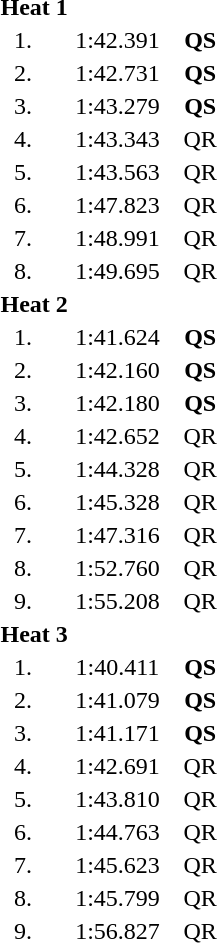<table style="text-align:center">
<tr>
<td colspan=4 align=left><strong>Heat 1</strong></td>
</tr>
<tr>
<td width=30>1.</td>
<td align=left></td>
<td width=80>1:42.391</td>
<td><strong>QS</strong></td>
</tr>
<tr>
<td>2.</td>
<td align=left></td>
<td>1:42.731</td>
<td><strong>QS</strong></td>
</tr>
<tr>
<td>3.</td>
<td align=left></td>
<td>1:43.279</td>
<td><strong>QS</strong></td>
</tr>
<tr>
<td>4.</td>
<td align=left></td>
<td>1:43.343</td>
<td>QR</td>
</tr>
<tr>
<td>5.</td>
<td align=left></td>
<td>1:43.563</td>
<td>QR</td>
</tr>
<tr>
<td>6.</td>
<td align=left></td>
<td>1:47.823</td>
<td>QR</td>
</tr>
<tr>
<td>7.</td>
<td align=left></td>
<td>1:48.991</td>
<td>QR</td>
</tr>
<tr>
<td>8.</td>
<td align=left></td>
<td>1:49.695</td>
<td>QR</td>
</tr>
<tr>
<td colspan=4 align=left><strong>Heat 2</strong></td>
</tr>
<tr>
<td>1.</td>
<td align=left></td>
<td>1:41.624</td>
<td><strong>QS</strong></td>
</tr>
<tr>
<td>2.</td>
<td align=left></td>
<td>1:42.160</td>
<td><strong>QS</strong></td>
</tr>
<tr>
<td>3.</td>
<td align=left></td>
<td>1:42.180</td>
<td><strong>QS</strong></td>
</tr>
<tr>
<td>4.</td>
<td align=left></td>
<td>1:42.652</td>
<td>QR</td>
</tr>
<tr>
<td>5.</td>
<td align=left></td>
<td>1:44.328</td>
<td>QR</td>
</tr>
<tr>
<td>6.</td>
<td align=left></td>
<td>1:45.328</td>
<td>QR</td>
</tr>
<tr>
<td>7.</td>
<td align=left></td>
<td>1:47.316</td>
<td>QR</td>
</tr>
<tr>
<td>8.</td>
<td align=left></td>
<td>1:52.760</td>
<td>QR</td>
</tr>
<tr>
<td>9.</td>
<td align=left></td>
<td>1:55.208</td>
<td>QR</td>
</tr>
<tr>
<td colspan=4 align=left><strong>Heat 3</strong></td>
</tr>
<tr>
<td>1.</td>
<td align=left></td>
<td>1:40.411</td>
<td><strong>QS</strong></td>
</tr>
<tr>
<td>2.</td>
<td align=left></td>
<td>1:41.079</td>
<td><strong>QS</strong></td>
</tr>
<tr>
<td>3.</td>
<td align=left></td>
<td>1:41.171</td>
<td><strong>QS</strong></td>
</tr>
<tr>
<td>4.</td>
<td align=left></td>
<td>1:42.691</td>
<td>QR</td>
</tr>
<tr>
<td>5.</td>
<td align=left></td>
<td>1:43.810</td>
<td>QR</td>
</tr>
<tr>
<td>6.</td>
<td align=left></td>
<td>1:44.763</td>
<td>QR</td>
</tr>
<tr>
<td>7.</td>
<td align=left></td>
<td>1:45.623</td>
<td>QR</td>
</tr>
<tr>
<td>8.</td>
<td align=left></td>
<td>1:45.799</td>
<td>QR</td>
</tr>
<tr>
<td>9.</td>
<td align=left></td>
<td>1:56.827</td>
<td>QR</td>
</tr>
</table>
